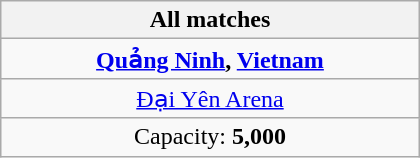<table class="wikitable" style="text-align:center" width=280>
<tr>
<th>All matches</th>
</tr>
<tr>
<td> <strong><a href='#'>Quảng Ninh</a>, <a href='#'>Vietnam</a></strong></td>
</tr>
<tr>
<td><a href='#'>Đại Yên Arena</a></td>
</tr>
<tr>
<td>Capacity: <strong>5,000</strong></td>
</tr>
</table>
